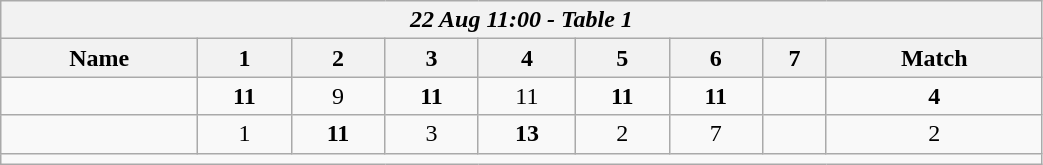<table class=wikitable style="text-align:center; width: 55%">
<tr>
<th colspan=17><em>22 Aug 11:00 - Table 1</em></th>
</tr>
<tr>
<th>Name</th>
<th>1</th>
<th>2</th>
<th>3</th>
<th>4</th>
<th>5</th>
<th>6</th>
<th>7</th>
<th>Match</th>
</tr>
<tr>
<td style="text-align:left;"><strong></strong></td>
<td><strong>11</strong></td>
<td>9</td>
<td><strong>11</strong></td>
<td>11</td>
<td><strong>11</strong></td>
<td><strong>11</strong></td>
<td></td>
<td><strong>4</strong></td>
</tr>
<tr>
<td style="text-align:left;"></td>
<td>1</td>
<td><strong>11</strong></td>
<td>3</td>
<td><strong>13</strong></td>
<td>2</td>
<td>7</td>
<td></td>
<td>2</td>
</tr>
<tr>
<td colspan=17></td>
</tr>
</table>
